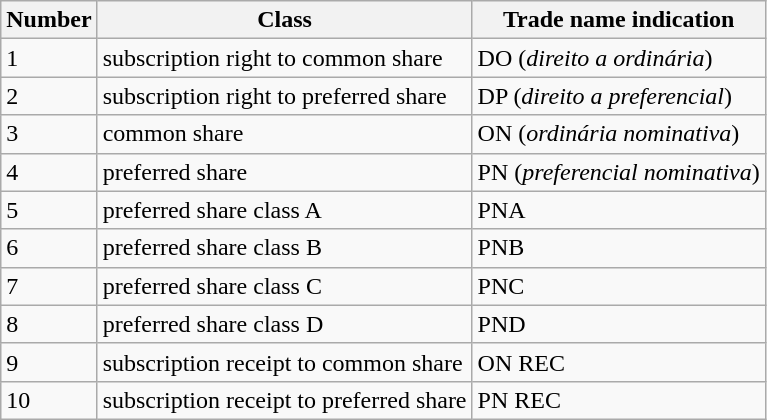<table class="wikitable">
<tr>
<th>Number</th>
<th>Class</th>
<th>Trade name indication</th>
</tr>
<tr>
<td>1</td>
<td>subscription right to common share</td>
<td>DO (<em>direito a ordinária</em>)</td>
</tr>
<tr>
<td>2</td>
<td>subscription right to preferred share</td>
<td>DP (<em>direito a preferencial</em>)</td>
</tr>
<tr>
<td>3</td>
<td>common share</td>
<td>ON (<em>ordinária nominativa</em>)</td>
</tr>
<tr>
<td>4</td>
<td>preferred share</td>
<td>PN (<em>preferencial nominativa</em>)</td>
</tr>
<tr>
<td>5</td>
<td>preferred share class A</td>
<td>PNA</td>
</tr>
<tr>
<td>6</td>
<td>preferred share class B</td>
<td>PNB</td>
</tr>
<tr>
<td>7</td>
<td>preferred share class C</td>
<td>PNC</td>
</tr>
<tr>
<td>8</td>
<td>preferred share class D</td>
<td>PND</td>
</tr>
<tr>
<td>9</td>
<td>subscription receipt to common share</td>
<td>ON REC</td>
</tr>
<tr>
<td>10</td>
<td>subscription receipt to preferred share</td>
<td>PN REC</td>
</tr>
</table>
